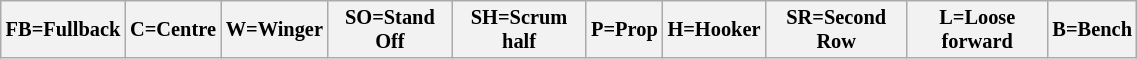<table class="wikitable"  style="font-size:85%; width:60%;">
<tr>
<th>FB=Fullback</th>
<th>C=Centre</th>
<th>W=Winger</th>
<th>SO=Stand Off</th>
<th>SH=Scrum half</th>
<th>P=Prop</th>
<th>H=Hooker</th>
<th>SR=Second Row</th>
<th>L=Loose forward</th>
<th>B=Bench</th>
</tr>
</table>
